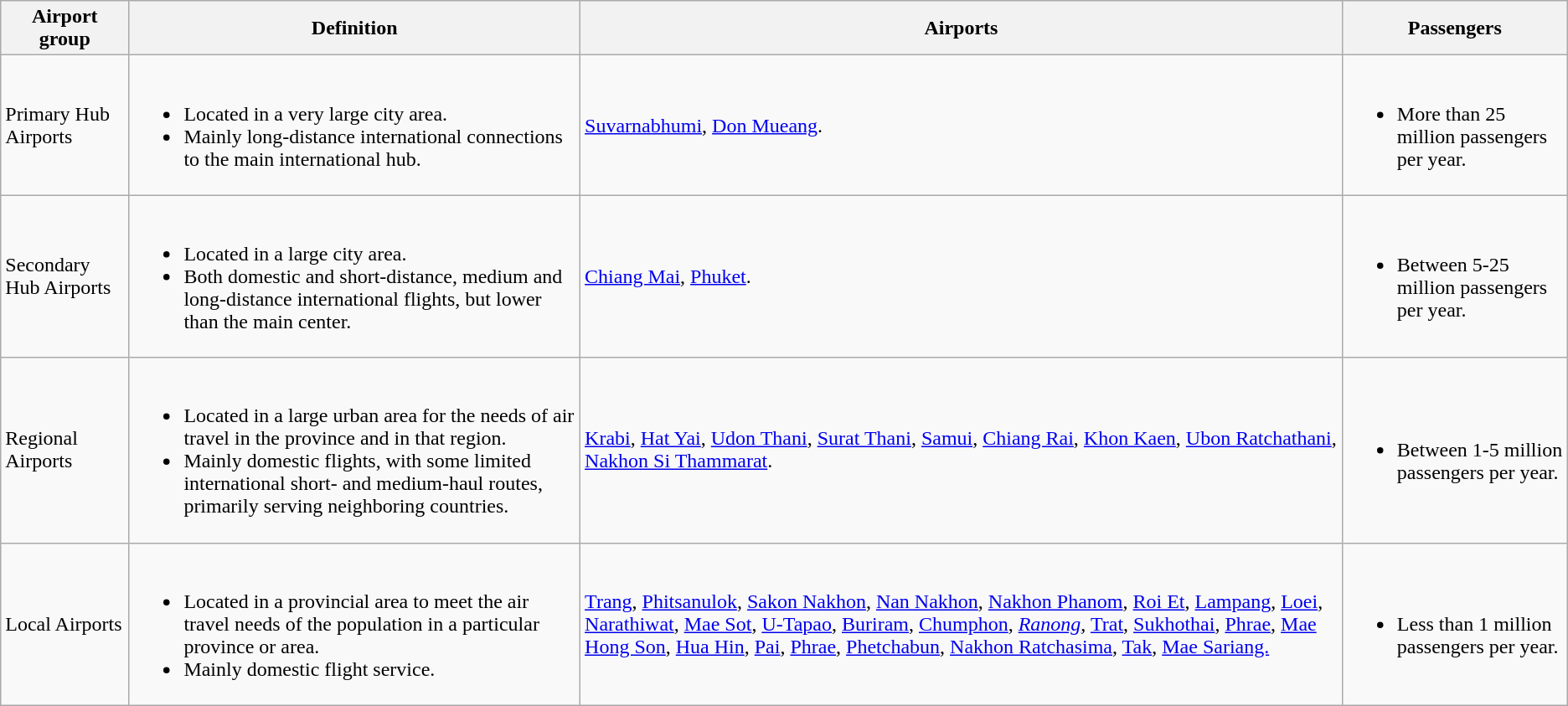<table class="wikitable">
<tr>
<th>Airport group</th>
<th>Definition</th>
<th>Airports</th>
<th>Passengers</th>
</tr>
<tr>
<td>Primary Hub Airports</td>
<td><br><ul><li>Located in a very large city area.</li><li>Mainly long-distance international connections to the main international hub.</li></ul></td>
<td><a href='#'>Suvarnabhumi</a>, <a href='#'>Don Mueang</a>.</td>
<td><br><ul><li>More than 25 million passengers per year.</li></ul></td>
</tr>
<tr>
<td>Secondary Hub Airports</td>
<td><br><ul><li>Located in a large city area.</li><li>Both domestic and short-distance, medium and long-distance international flights, but lower than the main center.</li></ul></td>
<td><a href='#'>Chiang Mai</a>, <a href='#'>Phuket</a>.</td>
<td><br><ul><li>Between 5-25 million passengers per year.</li></ul></td>
</tr>
<tr>
<td>Regional Airports</td>
<td><br><ul><li>Located in a large urban area for the needs of air travel in the province and in that region.</li><li>Mainly domestic flights, with some limited international short- and medium-haul routes, primarily serving neighboring countries.</li></ul></td>
<td><a href='#'>Krabi</a>, <a href='#'>Hat Yai</a>, <a href='#'>Udon Thani</a>, <a href='#'>Surat Thani</a>, <a href='#'>Samui</a>, <a href='#'>Chiang Rai</a>, <a href='#'>Khon Kaen</a>, <a href='#'>Ubon Ratchathani</a>, <a href='#'>Nakhon Si Thammarat</a>.</td>
<td><br><ul><li>Between 1-5 million passengers per year.</li></ul></td>
</tr>
<tr>
<td>Local Airports</td>
<td><br><ul><li>Located in a provincial area to meet the air travel needs of the population in a particular province or area.</li><li>Mainly domestic flight service.</li></ul></td>
<td><a href='#'>Trang</a>, <a href='#'>Phitsanulok</a>, <a href='#'>Sakon Nakhon</a>, <a href='#'>Nan Nakhon</a>, <a href='#'>Nakhon Phanom</a>, <a href='#'>Roi Et</a>, <a href='#'>Lampang</a>, <a href='#'>Loei</a>, <a href='#'>Narathiwat</a>, <a href='#'>Mae Sot</a>, <a href='#'>U-Tapao</a>, <a href='#'>Buriram</a>, <a href='#'>Chumphon</a>, <em><a href='#'>Ranong</a></em>, <a href='#'>Trat</a>, <a href='#'>Sukhothai</a>, <a href='#'>Phrae</a>, <a href='#'>Mae Hong Son</a>, <a href='#'>Hua Hin</a>, <a href='#'>Pai</a>, <a href='#'>Phrae</a>, <a href='#'>Phetchabun</a>, <a href='#'>Nakhon Ratchasima</a>, <a href='#'>Tak</a>, <a href='#'>Mae Sariang.</a></td>
<td><br><ul><li>Less than 1 million passengers per year.</li></ul></td>
</tr>
</table>
